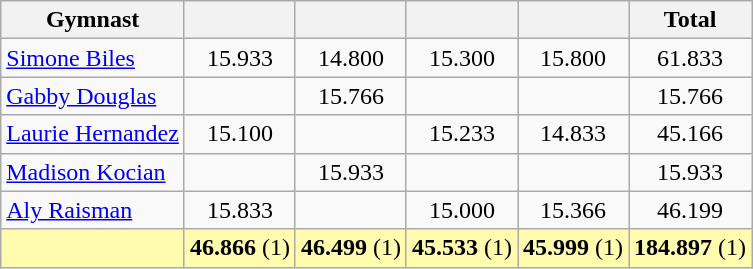<table class="wikitable sortable" style="text-align:center; font-size:100%">
<tr>
<th scope="col">Gymnast</th>
<th scope="col"></th>
<th scope="col"></th>
<th scope="col"></th>
<th scope="col"></th>
<th scope="col">Total</th>
</tr>
<tr>
<td align=left><a href='#'>Simone Biles</a></td>
<td>15.933</td>
<td>14.800</td>
<td>15.300</td>
<td>15.800</td>
<td>61.833</td>
</tr>
<tr>
<td align=left><a href='#'>Gabby Douglas</a></td>
<td></td>
<td>15.766</td>
<td></td>
<td></td>
<td>15.766</td>
</tr>
<tr>
<td align=left><a href='#'>Laurie Hernandez</a></td>
<td>15.100</td>
<td></td>
<td>15.233</td>
<td>14.833</td>
<td>45.166</td>
</tr>
<tr>
<td align=left><a href='#'>Madison Kocian</a></td>
<td></td>
<td>15.933</td>
<td></td>
<td></td>
<td>15.933</td>
</tr>
<tr>
<td align=left><a href='#'>Aly Raisman</a></td>
<td>15.833</td>
<td></td>
<td>15.000</td>
<td>15.366</td>
<td>46.199</td>
</tr>
<tr style="background:#fffcaf;">
<td align=left></td>
<td><strong>46.866</strong> (1)</td>
<td><strong>46.499</strong> (1)</td>
<td><strong>45.533</strong> (1)</td>
<td><strong>45.999</strong> (1)</td>
<td><strong>184.897</strong> (1)</td>
</tr>
</table>
